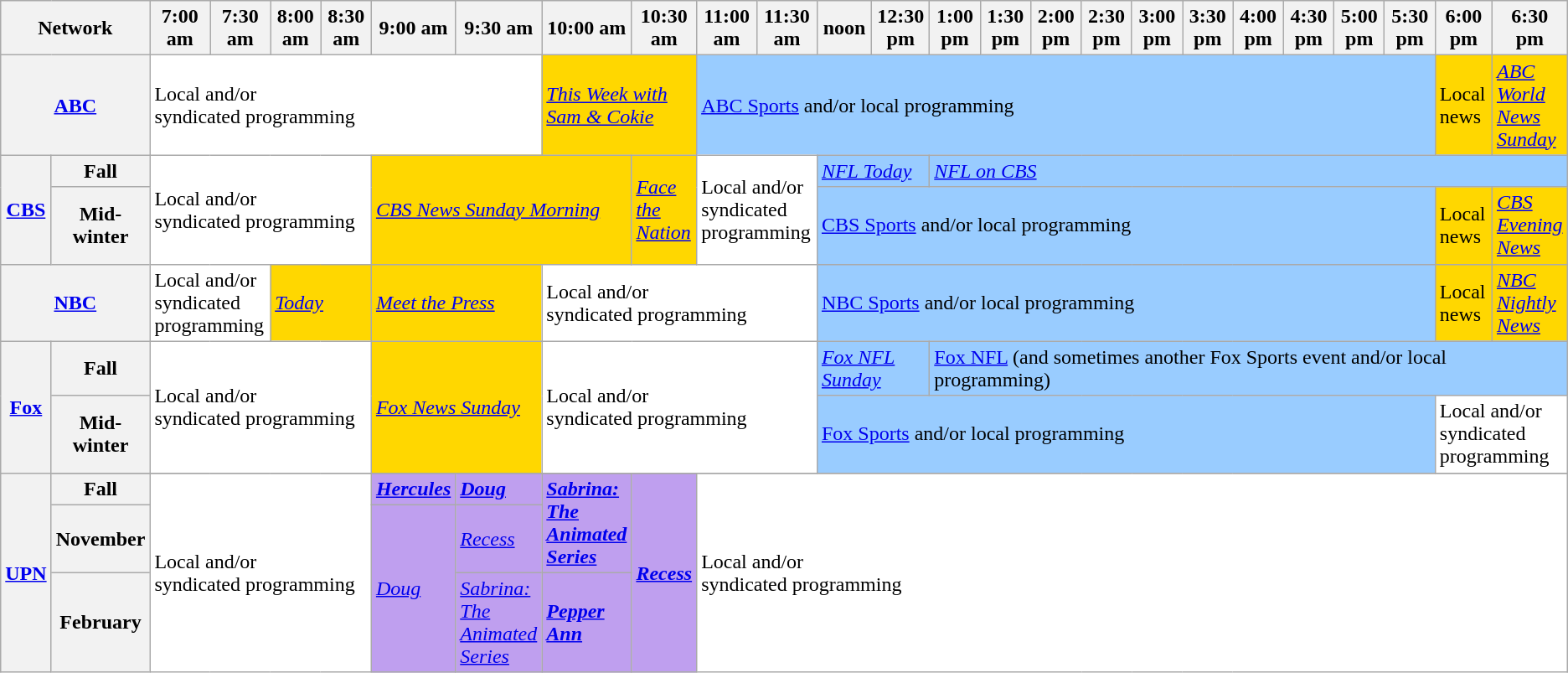<table class=wikitable>
<tr>
<th width="1.5%" bgcolor="#C0C0C0" colspan="2">Network</th>
<th width="4%" bgcolor="#C0C0C0">7:00 am</th>
<th width="4%" bgcolor="#C0C0C0">7:30 am</th>
<th width="4%" bgcolor="#C0C0C0">8:00 am</th>
<th width="4%" bgcolor="#C0C0C0">8:30 am</th>
<th width="4%" bgcolor="#C0C0C0">9:00 am</th>
<th width="4%" bgcolor="#C0C0C0">9:30 am</th>
<th width="4%" bgcolor="#C0C0C0">10:00 am</th>
<th width="4%" bgcolor="#C0C0C0">10:30 am</th>
<th width="4%" bgcolor="#C0C0C0">11:00 am</th>
<th width="4%" bgcolor="#C0C0C0">11:30 am</th>
<th width="4%" bgcolor="#C0C0C0">noon</th>
<th width="4%" bgcolor="#C0C0C0">12:30 pm</th>
<th width="4%" bgcolor="#C0C0C0">1:00 pm</th>
<th width="4%" bgcolor="#C0C0C0">1:30 pm</th>
<th width="4%" bgcolor="#C0C0C0">2:00 pm</th>
<th width="4%" bgcolor="#C0C0C0">2:30 pm</th>
<th width="4%" bgcolor="#C0C0C0">3:00 pm</th>
<th width="4%" bgcolor="#C0C0C0">3:30 pm</th>
<th width="4%" bgcolor="#C0C0C0">4:00 pm</th>
<th width="4%" bgcolor="#C0C0C0">4:30 pm</th>
<th width="4%" bgcolor="#C0C0C0">5:00 pm</th>
<th width="4%" bgcolor="#C0C0C0">5:30 pm</th>
<th width="4%" bgcolor="#C0C0C0">6:00 pm</th>
<th width="4%" bgcolor="#C0C0C0">6:30 pm</th>
</tr>
<tr>
<th bgcolor="#C0C0C0" colspan="2"><a href='#'>ABC</a></th>
<td bgcolor="white" colspan="6">Local and/or<br>syndicated programming</td>
<td bgcolor="gold" colspan="2"><em><a href='#'>This Week with Sam & Cokie</a></em></td>
<td bgcolor="99ccff" colspan="14"><a href='#'>ABC Sports</a> and/or local programming</td>
<td bgcolor="gold">Local news</td>
<td bgcolor="gold"><em><a href='#'>ABC World News Sunday</a></em></td>
</tr>
<tr>
<th bgcolor="#C0C0C0" rowspan="2"><a href='#'>CBS</a></th>
<th>Fall</th>
<td bgcolor="white" colspan="4"rowspan="2">Local and/or<br>syndicated programming</td>
<td bgcolor="gold" colspan="3"rowspan="2"><em><a href='#'>CBS News Sunday Morning</a></em></td>
<td bgcolor="gold" colspan="1"rowspan="2"><em><a href='#'>Face the Nation</a></em></td>
<td bgcolor="white" colspan="2"rowspan="2">Local and/or<br>syndicated programming</td>
<td bgcolor="99ccff" colspan="2" rowspan="1"><em><a href='#'>NFL Today</a></em></td>
<td bgcolor="99ccff" colspan="12" rowspan="1"><em><a href='#'>NFL on CBS</a></em></td>
</tr>
<tr>
<th>Mid-winter</th>
<td bgcolor="99ccff" colspan="12" rowspan="1"><a href='#'>CBS Sports</a> and/or local programming</td>
<td bgcolor="gold" rowspan="1">Local news</td>
<td bgcolor="gold" rowspan="1"><em><a href='#'>CBS Evening News</a></em></td>
</tr>
<tr>
<th bgcolor="#C0C0C0" colspan="2"><a href='#'>NBC</a></th>
<td bgcolor="white" colspan="2">Local and/or<br>syndicated programming</td>
<td bgcolor="gold" colspan="2"><em><a href='#'>Today</a></em></td>
<td bgcolor="gold" colspan="2"><em><a href='#'>Meet the Press</a></em></td>
<td bgcolor="white" colspan="4">Local and/or<br>syndicated programming</td>
<td bgcolor="99ccff" colspan="12""><a href='#'>NBC Sports</a> and/or local programming</td>
<td bgcolor="gold">Local news</td>
<td bgcolor="gold"><em><a href='#'>NBC Nightly News</a></em></td>
</tr>
<tr>
<th bgcolor="#C0C0C0" rowspan="2"><a href='#'>Fox</a></th>
<th>Fall</th>
<td bgcolor="white" colspan="4" rowspan="2">Local and/or<br>syndicated programming</td>
<td bgcolor="gold" colspan="2" rowspan="2"><em><a href='#'>Fox News Sunday</a></em></td>
<td bgcolor="white" colspan="4"rowspan="2">Local and/or<br>syndicated programming</td>
<td bgcolor="99ccff" colspan="2"><em><a href='#'>Fox NFL Sunday</a></em></td>
<td bgcolor="99ccff" colspan="12"><a href='#'>Fox NFL</a> (and sometimes another Fox Sports event and/or local programming)</td>
</tr>
<tr>
<th>Mid-winter</th>
<td bgcolor="99ccff" colspan="12"><a href='#'>Fox Sports</a> and/or local programming</td>
<td bgcolor="white" colspan="2">Local and/or<br>syndicated programming</td>
</tr>
<tr>
<th bgcolor="#C0C0C0" rowspan="4"><a href='#'>UPN</a></th>
</tr>
<tr>
<th>Fall</th>
<td bgcolor="white" colspan="4" rowspan="3">Local and/or<br>syndicated programming</td>
<td bgcolor="bf9fef" rowspan="1"><strong><em><a href='#'>Hercules</a></em></strong></td>
<td bgcolor="bf9fef" rowspan="1"><strong><em><a href='#'>Doug</a></em></strong></td>
<td bgcolor="bf9fef" rowspan="2"><strong><em><a href='#'>Sabrina: The Animated Series</a></em></strong></td>
<td bgcolor="bf9fef" rowspan="3"><strong><em><a href='#'>Recess</a></em></strong></td>
<td bgcolor="white" colspan="18" rowspan="3">Local and/or<br>syndicated programming</td>
</tr>
<tr>
<th>November</th>
<td bgcolor="bf9fef" rowspan="2"><em><a href='#'>Doug</a></em></td>
<td bgcolor="bf9fef" rowspan="1"><em><a href='#'>Recess</a></em></td>
</tr>
<tr>
<th>February</th>
<td bgcolor="bf9fef" rowspan="1"><em><a href='#'>Sabrina: The Animated Series</a></em></td>
<td bgcolor="bf9fef" rowspan="1"><strong><em><a href='#'>Pepper Ann</a></em></strong></td>
</tr>
</table>
